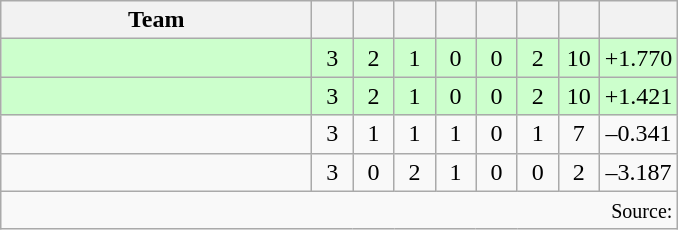<table class="wikitable" style="text-align:center">
<tr>
<th width=200>Team</th>
<th width=20></th>
<th width=20></th>
<th width=20></th>
<th width=20></th>
<th width=20></th>
<th width=20></th>
<th width=20></th>
<th width=45></th>
</tr>
<tr style="background:#cfc">
<td style="text-align:left;"></td>
<td>3</td>
<td>2</td>
<td>1</td>
<td>0</td>
<td>0</td>
<td>2</td>
<td>10</td>
<td>+1.770</td>
</tr>
<tr style="background:#cfc">
<td style="text-align:left;"></td>
<td>3</td>
<td>2</td>
<td>1</td>
<td>0</td>
<td>0</td>
<td>2</td>
<td>10</td>
<td>+1.421</td>
</tr>
<tr>
<td style="text-align:left;"></td>
<td>3</td>
<td>1</td>
<td>1</td>
<td>1</td>
<td>0</td>
<td>1</td>
<td>7</td>
<td>–0.341</td>
</tr>
<tr>
<td style="text-align:left;"></td>
<td>3</td>
<td>0</td>
<td>2</td>
<td>1</td>
<td>0</td>
<td>0</td>
<td>2</td>
<td>–3.187</td>
</tr>
<tr>
<td colspan="9" style="text-align:right;"><small>Source: </small></td>
</tr>
</table>
